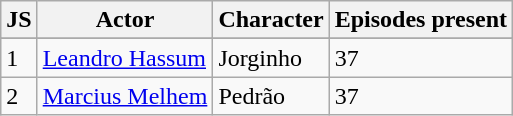<table class="wikitable">
<tr>
<th>JS</th>
<th>Actor</th>
<th>Character</th>
<th>Episodes present</th>
</tr>
<tr>
</tr>
<tr>
<td>1</td>
<td><a href='#'>Leandro Hassum</a></td>
<td>Jorginho</td>
<td>37</td>
</tr>
<tr>
<td>2</td>
<td><a href='#'>Marcius Melhem</a></td>
<td>Pedrão</td>
<td>37</td>
</tr>
</table>
